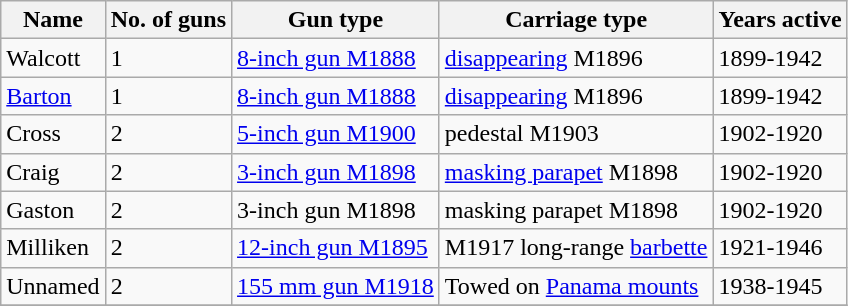<table class="wikitable">
<tr>
<th>Name</th>
<th>No. of guns</th>
<th>Gun type</th>
<th>Carriage type</th>
<th>Years active</th>
</tr>
<tr>
<td>Walcott</td>
<td>1</td>
<td><a href='#'>8-inch gun M1888</a></td>
<td><a href='#'>disappearing</a> M1896</td>
<td>1899-1942</td>
</tr>
<tr>
<td><a href='#'>Barton</a></td>
<td>1</td>
<td><a href='#'>8-inch gun M1888</a></td>
<td><a href='#'>disappearing</a> M1896</td>
<td>1899-1942</td>
</tr>
<tr>
<td>Cross</td>
<td>2</td>
<td><a href='#'>5-inch gun M1900</a></td>
<td>pedestal M1903</td>
<td>1902-1920</td>
</tr>
<tr>
<td>Craig</td>
<td>2</td>
<td><a href='#'>3-inch gun M1898</a></td>
<td><a href='#'>masking parapet</a> M1898</td>
<td>1902-1920</td>
</tr>
<tr>
<td>Gaston</td>
<td>2</td>
<td>3-inch gun M1898</td>
<td>masking parapet M1898</td>
<td>1902-1920</td>
</tr>
<tr>
<td>Milliken</td>
<td>2</td>
<td><a href='#'>12-inch gun M1895</a></td>
<td>M1917 long-range <a href='#'>barbette</a></td>
<td>1921-1946</td>
</tr>
<tr>
<td>Unnamed</td>
<td>2</td>
<td><a href='#'>155 mm gun M1918</a></td>
<td>Towed on <a href='#'>Panama mounts</a></td>
<td>1938-1945</td>
</tr>
<tr>
</tr>
</table>
